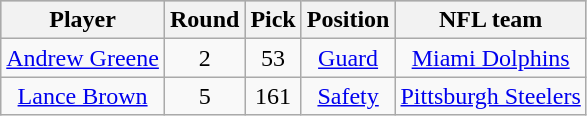<table class="wikitable" style="text-align:center;">
<tr style="background:#C0C0C0;">
<th>Player</th>
<th>Round</th>
<th>Pick</th>
<th>Position</th>
<th>NFL team</th>
</tr>
<tr>
<td><a href='#'>Andrew Greene</a></td>
<td>2</td>
<td>53</td>
<td><a href='#'>Guard</a></td>
<td><a href='#'>Miami Dolphins</a></td>
</tr>
<tr>
<td><a href='#'>Lance Brown</a></td>
<td>5</td>
<td>161</td>
<td><a href='#'>Safety</a></td>
<td><a href='#'>Pittsburgh Steelers</a></td>
</tr>
</table>
